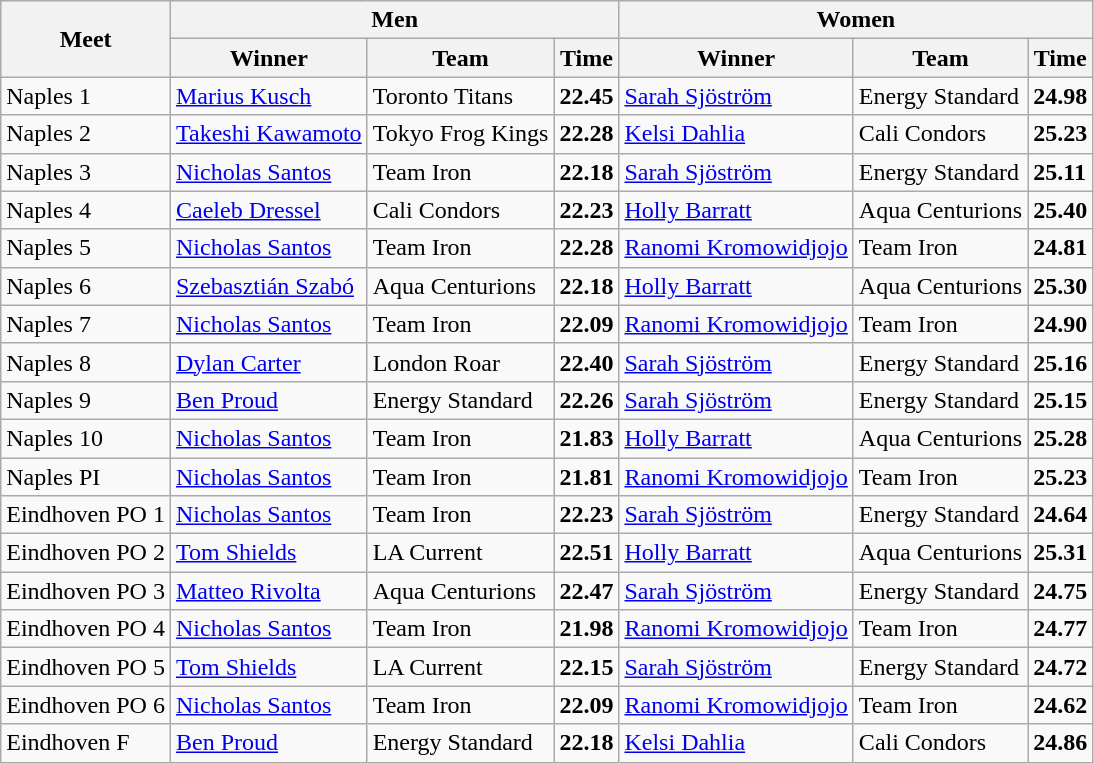<table class="wikitable">
<tr>
<th rowspan="2">Meet</th>
<th colspan="3">Men</th>
<th colspan="3">Women</th>
</tr>
<tr>
<th>Winner</th>
<th>Team</th>
<th>Time</th>
<th>Winner</th>
<th>Team</th>
<th>Time</th>
</tr>
<tr>
<td>Naples 1</td>
<td> <a href='#'>Marius Kusch</a></td>
<td> Toronto Titans</td>
<td><strong>22.45 </strong></td>
<td> <a href='#'>Sarah Sjöström</a></td>
<td> Energy Standard</td>
<td><strong> 24.98 </strong></td>
</tr>
<tr>
<td>Naples 2</td>
<td> <a href='#'>Takeshi Kawamoto</a></td>
<td> Tokyo Frog Kings</td>
<td><strong>22.28 </strong></td>
<td> <a href='#'>Kelsi Dahlia</a></td>
<td> Cali Condors</td>
<td><strong> 25.23 </strong></td>
</tr>
<tr>
<td>Naples 3</td>
<td> <a href='#'>Nicholas Santos</a></td>
<td> Team Iron</td>
<td><strong>22.18</strong></td>
<td> <a href='#'>Sarah Sjöström</a></td>
<td> Energy Standard</td>
<td><strong> 25.11 </strong></td>
</tr>
<tr>
<td>Naples 4</td>
<td> <a href='#'>Caeleb Dressel</a></td>
<td> Cali Condors</td>
<td><strong>22.23</strong></td>
<td> <a href='#'>Holly Barratt</a></td>
<td> Aqua Centurions</td>
<td><strong> 25.40 </strong></td>
</tr>
<tr>
<td>Naples 5</td>
<td> <a href='#'>Nicholas Santos</a></td>
<td> Team Iron</td>
<td><strong>22.28 </strong></td>
<td> <a href='#'>Ranomi Kromowidjojo</a></td>
<td> Team Iron</td>
<td><strong> 24.81 </strong></td>
</tr>
<tr>
<td>Naples 6</td>
<td> <a href='#'>Szebasztián Szabó</a></td>
<td> Aqua Centurions</td>
<td><strong>22.18</strong></td>
<td> <a href='#'>Holly Barratt</a></td>
<td> Aqua Centurions</td>
<td><strong>25.30</strong></td>
</tr>
<tr>
<td>Naples 7</td>
<td> <a href='#'>Nicholas Santos</a></td>
<td> Team Iron</td>
<td><strong>22.09 </strong></td>
<td> <a href='#'>Ranomi Kromowidjojo</a></td>
<td> Team Iron</td>
<td><strong> 24.90 </strong></td>
</tr>
<tr>
<td>Naples 8</td>
<td> <a href='#'>Dylan Carter</a></td>
<td> London Roar</td>
<td><strong>22.40 </strong></td>
<td> <a href='#'>Sarah Sjöström</a></td>
<td> Energy Standard</td>
<td><strong> 25.16 </strong></td>
</tr>
<tr>
<td>Naples 9</td>
<td> <a href='#'>Ben Proud</a></td>
<td> Energy Standard</td>
<td><strong>22.26 </strong></td>
<td> <a href='#'>Sarah Sjöström</a></td>
<td> Energy Standard</td>
<td><strong> 25.15 </strong></td>
</tr>
<tr>
<td>Naples 10</td>
<td> <a href='#'>Nicholas Santos</a></td>
<td> Team Iron</td>
<td><strong> 21.83 </strong></td>
<td> <a href='#'>Holly Barratt</a></td>
<td> Aqua Centurions</td>
<td><strong>25.28</strong></td>
</tr>
<tr>
<td>Naples PI</td>
<td> <a href='#'>Nicholas Santos</a></td>
<td> Team Iron</td>
<td><strong>21.81 </strong></td>
<td> <a href='#'>Ranomi Kromowidjojo</a></td>
<td> Team Iron</td>
<td><strong> 25.23 </strong></td>
</tr>
<tr>
<td>Eindhoven PO 1</td>
<td> <a href='#'>Nicholas Santos</a></td>
<td> Team Iron</td>
<td><strong>22.23 </strong></td>
<td> <a href='#'>Sarah Sjöström</a></td>
<td> Energy Standard</td>
<td><strong> 24.64 </strong></td>
</tr>
<tr>
<td>Eindhoven PO 2</td>
<td> <a href='#'>Tom Shields</a></td>
<td> LA Current</td>
<td><strong>22.51 </strong></td>
<td> <a href='#'>Holly Barratt</a></td>
<td> Aqua Centurions</td>
<td><strong> 25.31 </strong></td>
</tr>
<tr>
<td>Eindhoven PO 3</td>
<td> <a href='#'>Matteo Rivolta</a></td>
<td> Aqua Centurions</td>
<td><strong>22.47 </strong></td>
<td> <a href='#'>Sarah Sjöström</a></td>
<td> Energy Standard</td>
<td><strong> 24.75 </strong></td>
</tr>
<tr>
<td>Eindhoven PO 4</td>
<td> <a href='#'>Nicholas Santos</a></td>
<td> Team Iron</td>
<td><strong>21.98 </strong></td>
<td> <a href='#'>Ranomi Kromowidjojo</a></td>
<td> Team Iron</td>
<td><strong> 24.77 </strong></td>
</tr>
<tr>
<td>Eindhoven PO 5</td>
<td> <a href='#'>Tom Shields</a></td>
<td> LA Current</td>
<td><strong>22.15 </strong></td>
<td> <a href='#'>Sarah Sjöström</a></td>
<td> Energy Standard</td>
<td><strong> 24.72 </strong></td>
</tr>
<tr>
<td>Eindhoven PO 6</td>
<td> <a href='#'>Nicholas Santos</a></td>
<td> Team Iron</td>
<td><strong>22.09 </strong></td>
<td> <a href='#'>Ranomi Kromowidjojo</a></td>
<td> Team Iron</td>
<td><strong> 24.62 </strong></td>
</tr>
<tr>
<td>Eindhoven F</td>
<td> <a href='#'>Ben Proud</a></td>
<td> Energy Standard</td>
<td><strong>22.18 </strong></td>
<td> <a href='#'>Kelsi Dahlia</a></td>
<td> Cali Condors</td>
<td><strong> 24.86 </strong></td>
</tr>
</table>
